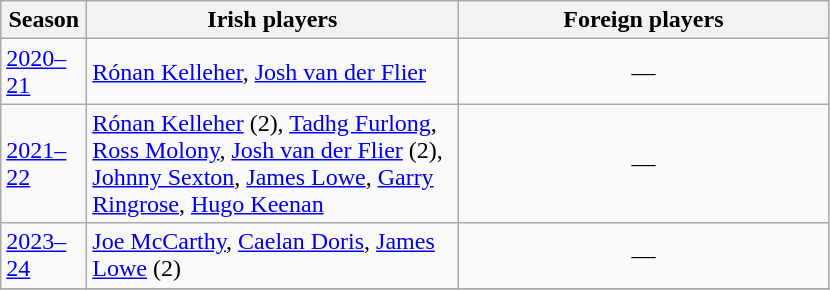<table class="wikitable sortable">
<tr>
<th width=50px>Season</th>
<th width=240px>Irish players</th>
<th width=240px>Foreign players</th>
</tr>
<tr>
<td><a href='#'>2020–21</a></td>
<td><a href='#'>Rónan Kelleher</a>, <a href='#'>Josh van der Flier</a></td>
<td align=center>—</td>
</tr>
<tr>
<td><a href='#'>2021–22</a></td>
<td><a href='#'>Rónan Kelleher</a> (2), <a href='#'>Tadhg Furlong</a>, <a href='#'>Ross Molony</a>, <a href='#'>Josh van der Flier</a> (2), <a href='#'>Johnny Sexton</a>, <a href='#'>James Lowe</a>, <a href='#'>Garry Ringrose</a>, <a href='#'>Hugo Keenan</a></td>
<td align=center>—</td>
</tr>
<tr>
<td><a href='#'>2023–24</a></td>
<td><a href='#'>Joe McCarthy</a>, <a href='#'>Caelan Doris</a>, <a href='#'>James Lowe</a> (2)</td>
<td align=center>—</td>
</tr>
<tr>
</tr>
</table>
